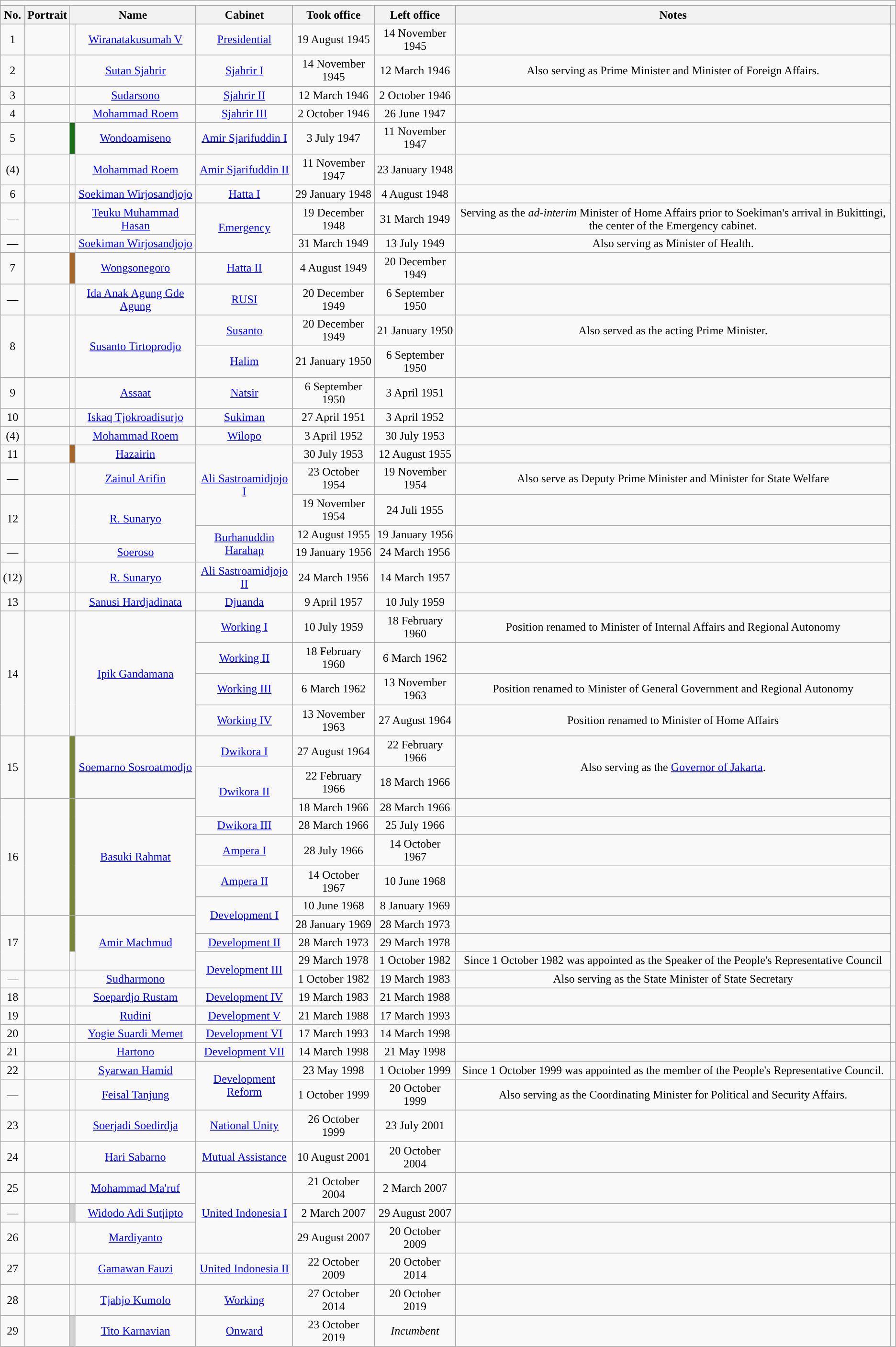<table class="wikitable" style="text-align: center">
<tr>
<td colspan=9></td>
</tr>
<tr style="background-color:#cfc;">
<th>No.</th>
<th>Portrait</th>
<th colspan="2">Name</th>
<th>Cabinet</th>
<th>Took office</th>
<th>Left office</th>
<th>Notes</th>
<th></th>
</tr>
<tr style="background:#F9F9F9">
<td align="center">1</td>
<td></td>
<td bgcolor=></td>
<td><a href='#'>Wiranatakusumah V</a></td>
<td><a href='#'>Presidential</a></td>
<td>19 August 1945</td>
<td>14 November 1945</td>
<td></td>
<td rowspan="39"></td>
</tr>
<tr style="background:#F9F9F9">
<td align="center">2</td>
<td></td>
<td bgcolor=></td>
<td><a href='#'>Sutan Sjahrir</a></td>
<td><a href='#'>Sjahrir I</a></td>
<td>14 November 1945</td>
<td>12 March 1946</td>
<td>Also serving as Prime Minister and Minister of Foreign Affairs.</td>
</tr>
<tr style="background:#F9F9F9">
<td align="center">3</td>
<td></td>
<td bgcolor=></td>
<td><a href='#'>Sudarsono</a></td>
<td><a href='#'>Sjahrir II</a></td>
<td>12 March 1946</td>
<td>2 October 1946</td>
<td></td>
</tr>
<tr style="background:#F9F9F9">
<td align="center">4</td>
<td></td>
<td bgcolor=></td>
<td><a href='#'>Mohammad Roem</a></td>
<td><a href='#'>Sjahrir III</a></td>
<td>2 October 1946</td>
<td>26 June 1947</td>
<td></td>
</tr>
<tr style="background:#F9F9F9">
<td align="center">5</td>
<td></td>
<td bgcolor=#197019></td>
<td><a href='#'>Wondoamiseno</a></td>
<td><a href='#'>Amir Sjarifuddin I</a></td>
<td>3 July 1947</td>
<td>11 November 1947</td>
<td></td>
</tr>
<tr style="background:#F9F9F9">
<td align="center">(4)</td>
<td></td>
<td bgcolor=></td>
<td><a href='#'>Mohammad Roem</a></td>
<td><a href='#'>Amir Sjarifuddin II</a></td>
<td>11 November 1947</td>
<td>23 January 1948</td>
<td></td>
</tr>
<tr style="background:#F9F9F9">
<td align="center">6</td>
<td></td>
<td bgcolor=></td>
<td><a href='#'>Soekiman Wirjosandjojo</a></td>
<td><a href='#'>Hatta I</a></td>
<td>29 January 1948</td>
<td>4 August 1948</td>
<td></td>
</tr>
<tr style="background:#F9F9F9">
<td align="center">—</td>
<td></td>
<td bgcolor=></td>
<td><a href='#'>Teuku Muhammad Hasan</a></td>
<td rowspan=2><a href='#'>Emergency</a></td>
<td>19 December 1948</td>
<td>31 March 1949</td>
<td>Serving as the <em>ad-interim</em> Minister of Home Affairs prior to Soekiman's arrival in Bukittingi, the center of the Emergency cabinet.</td>
</tr>
<tr>
<td align="center">—</td>
<td></td>
<td bgcolor=></td>
<td><a href='#'>Soekiman Wirjosandjojo</a></td>
<td>31 March 1949</td>
<td>13 July 1949</td>
<td>Also serving as Minister of Health.</td>
</tr>
<tr style="background:#F9F9F9">
<td align="center">7</td>
<td></td>
<td bgcolor=#a5682a></td>
<td><a href='#'>Wongsonegoro</a></td>
<td><a href='#'>Hatta II</a></td>
<td>4 August 1949</td>
<td>20 December 1949</td>
<td></td>
</tr>
<tr style="background:#F9F9F9">
<td align="center">—</td>
<td></td>
<td bgcolor=></td>
<td><a href='#'>Ida Anak Agung Gde Agung</a></td>
<td><a href='#'>RUSI</a></td>
<td>20 December 1949</td>
<td>6 September 1950</td>
<td></td>
</tr>
<tr style="background:#F9F9F9">
<td align="center" rowspan=2>8</td>
<td rowspan=2></td>
<td rowspan=2 bgcolor=></td>
<td rowspan=2><a href='#'>Susanto Tirtoprodjo</a></td>
<td><a href='#'>Susanto</a></td>
<td>20 December 1949</td>
<td>21 January 1950</td>
<td>Also served as the acting Prime Minister.</td>
</tr>
<tr style="background:#F9F9F9">
<td><a href='#'>Halim</a></td>
<td>21 January 1950</td>
<td>6 September 1950</td>
<td></td>
</tr>
<tr style="background:#F9F9F9">
<td align="center">9</td>
<td></td>
<td bgcolor=></td>
<td><a href='#'>Assaat</a></td>
<td><a href='#'>Natsir</a></td>
<td>6 September 1950</td>
<td>3 April 1951</td>
<td></td>
</tr>
<tr style="background:#F9F9F9">
<td align="center">10</td>
<td></td>
<td bgcolor=></td>
<td><a href='#'>Iskaq Tjokroadisurjo</a></td>
<td><a href='#'>Sukiman</a></td>
<td>27 April 1951</td>
<td>3 April 1952</td>
<td></td>
</tr>
<tr style="background:#F9F9F9">
<td align="center">(4)</td>
<td></td>
<td bgcolor=></td>
<td><a href='#'>Mohammad Roem</a></td>
<td><a href='#'>Wilopo</a></td>
<td>3 April 1952</td>
<td>30 July 1953</td>
<td></td>
</tr>
<tr style="background:#F9F9F9">
<td align="center">11</td>
<td></td>
<td bgcolor=#a5682a></td>
<td><a href='#'>Hazairin</a></td>
<td rowspan=3><a href='#'>Ali Sastroamidjojo I</a></td>
<td>30 July 1953</td>
<td>12 August 1955</td>
<td></td>
</tr>
<tr style="background:#F9F9F9">
<td>—</td>
<td></td>
<td bgcolor=></td>
<td><a href='#'>Zainul Arifin</a><br></td>
<td>23 October 1954</td>
<td>19 November 1954</td>
<td>Also serve as Deputy Prime Minister and Minister for State Welfare</td>
</tr>
<tr style="background:#F9F9F9">
<td align="center" rowspan=2>12</td>
<td rowspan=2></td>
<td rowspan=2 bgcolor=></td>
<td rowspan=2><a href='#'>R. Sunaryo</a></td>
<td>19 November 1954</td>
<td>24 Juli 1955</td>
<td></td>
</tr>
<tr>
<td rowspan=2><a href='#'>Burhanuddin Harahap</a></td>
<td>12 August 1955</td>
<td>19 January 1956</td>
<td></td>
</tr>
<tr>
<td>—</td>
<td></td>
<td bgcolor=></td>
<td><a href='#'>Soeroso</a><br></td>
<td>19 January 1956</td>
<td>24 March 1956</td>
<td></td>
</tr>
<tr style="background:#F9F9F9">
<td align="center">(12)</td>
<td></td>
<td bgcolor=></td>
<td><a href='#'>R. Sunaryo</a></td>
<td><a href='#'>Ali Sastroamidjojo II</a></td>
<td>24 March 1956</td>
<td>14 March 1957</td>
<td></td>
</tr>
<tr style="background:#F9F9F9">
<td align="center">13</td>
<td></td>
<td bgcolor=></td>
<td><a href='#'>Sanusi Hardjadinata</a></td>
<td><a href='#'>Djuanda</a></td>
<td>9 April 1957</td>
<td>10 July 1959</td>
<td></td>
</tr>
<tr style="background:#F9F9F9">
<td align="center" rowspan=4>14</td>
<td rowspan=4></td>
<td rowspan=4 bgcolor=></td>
<td rowspan=4><a href='#'>Ipik Gandamana</a></td>
<td><a href='#'>Working I</a></td>
<td>10 July 1959</td>
<td>18 February 1960</td>
<td>Position renamed to Minister of Internal Affairs and Regional Autonomy</td>
</tr>
<tr style="background:#F9F9F9">
<td><a href='#'>Working II</a></td>
<td>18 February 1960</td>
<td>6 March 1962</td>
<td></td>
</tr>
<tr style="background:#F9F9F9">
<td><a href='#'>Working III</a></td>
<td>6 March 1962</td>
<td>13 November 1963</td>
<td>Position renamed to Minister of General Government and Regional Autonomy</td>
</tr>
<tr style="background:#F9F9F9">
<td><a href='#'>Working IV</a></td>
<td>13 November 1963</td>
<td>27 August 1964</td>
<td>Position renamed to Minister of Home Affairs</td>
</tr>
<tr style="background:#F9F9F9">
<td align="center" rowspan=2>15</td>
<td rowspan=2></td>
<td rowspan=2 bgcolor="#7B8738"></td>
<td rowspan=2><a href='#'>Soemarno Sosroatmodjo</a></td>
<td><a href='#'>Dwikora I</a></td>
<td>27 August 1964</td>
<td>22 February 1966</td>
<td rowspan="2">Also serving as the <a href='#'>Governor of Jakarta</a>.</td>
</tr>
<tr>
<td rowspan="2"><a href='#'>Dwikora II</a></td>
<td>22 February 1966</td>
<td>18 March 1966</td>
</tr>
<tr style="background:#F9F9F9">
<td align="center" rowspan=5>16</td>
<td rowspan=5></td>
<td rowspan=5 bgcolor="#7B8738"></td>
<td rowspan=5><a href='#'>Basuki Rahmat</a></td>
<td>18 March 1966</td>
<td>28 March 1966</td>
<td></td>
</tr>
<tr>
<td><a href='#'>Dwikora III</a></td>
<td>28 March 1966</td>
<td>25 July 1966</td>
<td></td>
</tr>
<tr style="background:#F9F9F9">
<td><a href='#'>Ampera I</a></td>
<td>28 July 1966</td>
<td>14 October 1967</td>
<td></td>
</tr>
<tr style="background:#F9F9F9">
<td><a href='#'>Ampera II</a></td>
<td>14 October 1967</td>
<td>10 June 1968</td>
<td></td>
</tr>
<tr style="background:#F9F9F9">
<td rowspan=2><a href='#'>Development I</a></td>
<td>10 June 1968</td>
<td>8 January 1969</td>
<td></td>
</tr>
<tr style="background:#F9F9F9">
<td align="center" rowspan=3>17</td>
<td rowspan=3></td>
<td rowspan=2 bgcolor="#7B8738"></td>
<td rowspan=3><a href='#'>Amir Machmud</a></td>
<td>28 January 1969</td>
<td>28 March 1973</td>
<td></td>
</tr>
<tr>
<td><a href='#'>Development II</a></td>
<td>28 March 1973</td>
<td>29 March 1978</td>
<td></td>
</tr>
<tr style="background:#F9F9F9">
<td bgcolor=></td>
<td rowspan=2><a href='#'>Development III</a></td>
<td>29 March 1978</td>
<td>1 October 1982</td>
<td>Since 1 October 1982 was appointed as the Speaker of the People's Representative Council</td>
</tr>
<tr style="background:#F9F9F9">
<td align="center">—</td>
<td></td>
<td bgcolor=></td>
<td><a href='#'>Sudharmono</a></td>
<td>1 October 1982</td>
<td>19 March 1983</td>
<td>Also serving as the State Minister of State Secretary</td>
</tr>
<tr style="background:#F9F9F9">
<td align="center">18</td>
<td></td>
<td bgcolor=></td>
<td><a href='#'>Soepardjo Rustam</a></td>
<td><a href='#'>Development IV</a></td>
<td>19 March 1983</td>
<td>21 March 1988</td>
<td></td>
</tr>
<tr style="background:#F9F9F9">
<td align="center">19</td>
<td></td>
<td bgcolor=></td>
<td><a href='#'>Rudini</a></td>
<td><a href='#'>Development V</a></td>
<td>21 March 1988</td>
<td>17 March 1993</td>
<td></td>
</tr>
<tr style="background:#F9F9F9">
<td align="center">20</td>
<td></td>
<td bgcolor=></td>
<td><a href='#'>Yogie Suardi Memet</a></td>
<td><a href='#'>Development VI</a></td>
<td>17 March 1993</td>
<td>14 March 1998</td>
<td></td>
</tr>
<tr style="background:#F9F9F9">
<td align="center">21</td>
<td></td>
<td bgcolor=></td>
<td><a href='#'>Hartono</a></td>
<td><a href='#'>Development VII</a></td>
<td>14 March 1998</td>
<td>21 May 1998</td>
<td></td>
<td></td>
</tr>
<tr style="background:#F9F9F9">
<td align="center">22</td>
<td></td>
<td bgcolor=></td>
<td><a href='#'>Syarwan Hamid</a></td>
<td rowspan=2><a href='#'>Development Reform</a></td>
<td>23 May 1998</td>
<td>1 October 1999</td>
<td>Since 1 October 1999 was appointed as the member of the People's Representative Council.</td>
<td></td>
</tr>
<tr>
<td align="center">—</td>
<td></td>
<td bgcolor=></td>
<td><a href='#'>Feisal Tanjung</a><br></td>
<td>1 October 1999</td>
<td>20 October 1999</td>
<td>Also serving as the Coordinating Minister for Political and Security Affairs.</td>
<td></td>
</tr>
<tr style="background:#F9F9F9">
<td align="center">23</td>
<td></td>
<td bgcolor=></td>
<td><a href='#'>Soerjadi Soedirdja</a></td>
<td><a href='#'>National Unity</a></td>
<td>26 October 1999</td>
<td>23 July 2001</td>
<td></td>
<td></td>
</tr>
<tr style="background:#F9F9F9">
<td align="center">24</td>
<td></td>
<td bgcolor=></td>
<td><a href='#'>Hari Sabarno</a></td>
<td><a href='#'>Mutual Assistance</a></td>
<td>10 August 2001</td>
<td>20 October 2004</td>
<td></td>
<td></td>
</tr>
<tr style="background:#F9F9F9">
<td align="center">25</td>
<td></td>
<td bgcolor=></td>
<td><a href='#'>Mohammad Ma'ruf</a></td>
<td rowspan=3><a href='#'>United Indonesia I</a></td>
<td>21 October 2004</td>
<td>2 March 2007</td>
<td></td>
<td></td>
</tr>
<tr style="background:#F9F9F9">
<td align="center">—</td>
<td></td>
<td bgcolor=#d3d3d3></td>
<td><a href='#'>Widodo Adi Sutjipto</a><br></td>
<td>2 March 2007</td>
<td>29 August 2007</td>
<td></td>
<td></td>
</tr>
<tr style="background:#F9F9F9">
<td align="center">26</td>
<td></td>
<td bgcolor=></td>
<td><a href='#'>Mardiyanto</a></td>
<td>29 August 2007</td>
<td>20 October 2009</td>
<td></td>
<td></td>
</tr>
<tr style="background:#F9F9F9">
<td align="center">27</td>
<td></td>
<td bgcolor=></td>
<td><a href='#'>Gamawan Fauzi</a></td>
<td><a href='#'>United Indonesia II</a></td>
<td>22 October 2009</td>
<td>20 October 2014</td>
<td></td>
<td></td>
</tr>
<tr style="background:#F9F9F9">
<td align="center">28</td>
<td></td>
<td bgcolor=></td>
<td><a href='#'>Tjahjo Kumolo</a></td>
<td><a href='#'>Working</a></td>
<td>27 October 2014</td>
<td>20 October 2019</td>
<td></td>
<td></td>
</tr>
<tr style="background:">
<td align="center">29</td>
<td></td>
<td bgcolor=#d3d3d3></td>
<td><a href='#'>Tito Karnavian</a><br></td>
<td><a href='#'>Onward</a></td>
<td>23 October 2019</td>
<td><em>Incumbent</em></td>
<td></td>
<td></td>
</tr>
</table>
